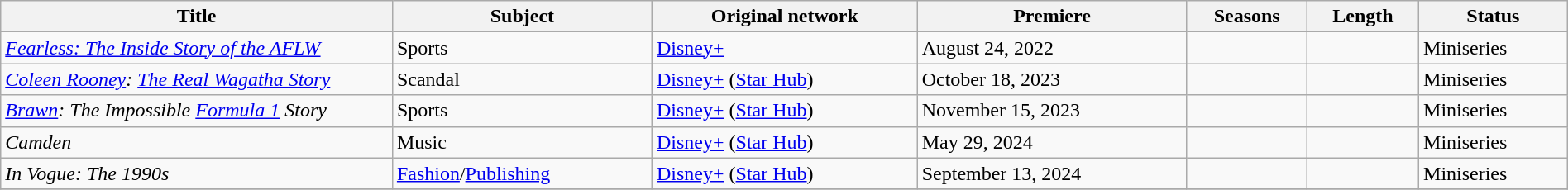<table class="wikitable sortable" style="width:100%;">
<tr>
<th scope="col" style="width:25%;">Title</th>
<th>Subject</th>
<th>Original network</th>
<th>Premiere</th>
<th>Seasons</th>
<th>Length</th>
<th>Status</th>
</tr>
<tr>
<td><em><a href='#'>Fearless: The Inside Story of the AFLW</a></em></td>
<td>Sports</td>
<td><a href='#'>Disney+</a></td>
<td>August 24, 2022</td>
<td></td>
<td></td>
<td>Miniseries</td>
</tr>
<tr>
<td><em><a href='#'>Coleen Rooney</a>: <a href='#'>The Real Wagatha Story</a></em></td>
<td>Scandal</td>
<td><a href='#'>Disney+</a> (<a href='#'>Star Hub</a>)</td>
<td>October 18, 2023</td>
<td></td>
<td></td>
<td>Miniseries</td>
</tr>
<tr>
<td><em><a href='#'>Brawn</a>: The Impossible <a href='#'>Formula 1</a> Story</em></td>
<td>Sports</td>
<td><a href='#'>Disney+</a> (<a href='#'>Star Hub</a>)</td>
<td>November 15, 2023</td>
<td></td>
<td></td>
<td>Miniseries</td>
</tr>
<tr>
<td><em>Camden</em></td>
<td>Music</td>
<td><a href='#'>Disney+</a> (<a href='#'>Star Hub</a>)</td>
<td>May 29, 2024</td>
<td></td>
<td></td>
<td>Miniseries</td>
</tr>
<tr>
<td><em>In Vogue: The 1990s</em></td>
<td><a href='#'>Fashion</a>/<a href='#'>Publishing</a></td>
<td><a href='#'>Disney+</a> (<a href='#'>Star Hub</a>)</td>
<td>September 13, 2024</td>
<td></td>
<td></td>
<td>Miniseries</td>
</tr>
<tr>
</tr>
</table>
